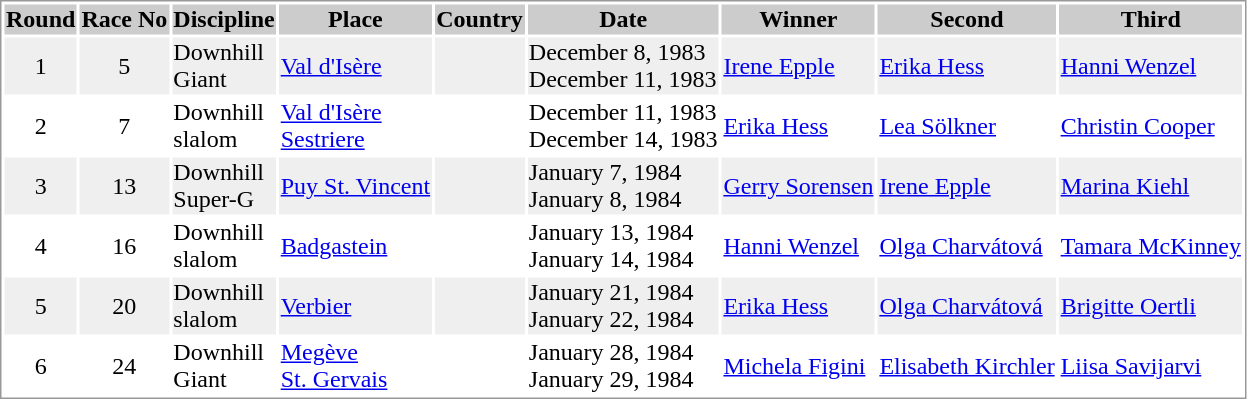<table border="0" style="border: 1px solid #999; background-color:#FFFFFF; text-align:center">
<tr align="center" bgcolor="#CCCCCC">
<th>Round</th>
<th>Race No</th>
<th>Discipline</th>
<th>Place</th>
<th>Country</th>
<th>Date</th>
<th>Winner</th>
<th>Second</th>
<th>Third</th>
</tr>
<tr bgcolor="#EFEFEF">
<td>1</td>
<td>5</td>
<td align="left">Downhill<br>Giant</td>
<td align="left"><a href='#'>Val d'Isère</a></td>
<td align="left"></td>
<td align="left">December 8, 1983<br>December 11, 1983</td>
<td align="left"> <a href='#'>Irene Epple</a></td>
<td align="left"> <a href='#'>Erika Hess</a></td>
<td align="left"> <a href='#'>Hanni Wenzel</a></td>
</tr>
<tr>
<td>2</td>
<td>7</td>
<td align="left">Downhill<br>slalom</td>
<td align="left"><a href='#'>Val d'Isère</a><br><a href='#'>Sestriere</a></td>
<td align="left"><br></td>
<td align="left">December 11, 1983<br>December 14, 1983</td>
<td align="left"> <a href='#'>Erika Hess</a></td>
<td align="left"> <a href='#'>Lea Sölkner</a></td>
<td align="left"> <a href='#'>Christin Cooper</a></td>
</tr>
<tr bgcolor="#EFEFEF">
<td>3</td>
<td>13</td>
<td align="left">Downhill<br>Super-G</td>
<td align="left"><a href='#'>Puy St. Vincent</a></td>
<td align="left"></td>
<td align="left">January 7, 1984<br>January 8, 1984</td>
<td align="left"> <a href='#'>Gerry Sorensen</a></td>
<td align="left"> <a href='#'>Irene Epple</a></td>
<td align="left"> <a href='#'>Marina Kiehl</a></td>
</tr>
<tr>
<td>4</td>
<td>16</td>
<td align="left">Downhill<br>slalom</td>
<td align="left"><a href='#'>Badgastein</a></td>
<td align="left"></td>
<td align="left">January 13, 1984<br>January 14, 1984</td>
<td align="left"> <a href='#'>Hanni Wenzel</a></td>
<td align="left"> <a href='#'>Olga Charvátová</a></td>
<td align="left"> <a href='#'>Tamara McKinney</a></td>
</tr>
<tr bgcolor="#EFEFEF">
<td>5</td>
<td>20</td>
<td align="left">Downhill<br>slalom</td>
<td align="left"><a href='#'>Verbier</a></td>
<td align="left"></td>
<td align="left">January 21, 1984<br>January 22, 1984</td>
<td align="left"> <a href='#'>Erika Hess</a></td>
<td align="left"> <a href='#'>Olga Charvátová</a></td>
<td align="left"> <a href='#'>Brigitte Oertli</a></td>
</tr>
<tr>
<td>6</td>
<td>24</td>
<td align="left">Downhill<br>Giant</td>
<td align="left"><a href='#'>Megève</a><br><a href='#'>St. Gervais</a></td>
<td align="left"><br></td>
<td align="left">January 28, 1984<br>January 29, 1984</td>
<td align="left"> <a href='#'>Michela Figini</a></td>
<td align="left"> <a href='#'>Elisabeth Kirchler</a></td>
<td align="left"> <a href='#'>Liisa Savijarvi</a></td>
</tr>
</table>
